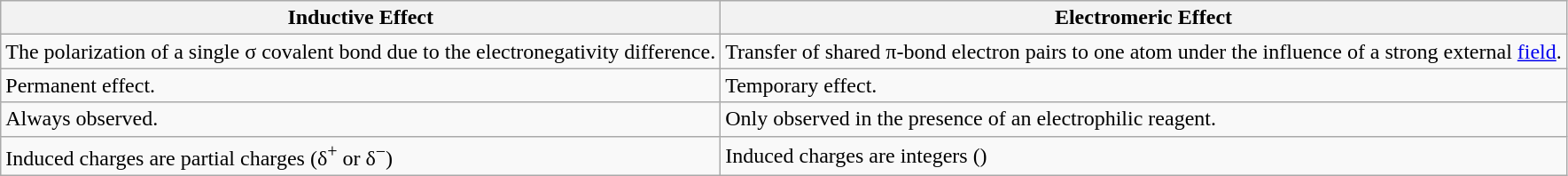<table class="wikitable">
<tr>
<th>Inductive Effect</th>
<th>Electromeric Effect</th>
</tr>
<tr>
<td>The polarization of a single σ covalent bond due to the electronegativity difference.</td>
<td>Transfer of shared π-bond electron pairs to one atom under the influence of a strong external <a href='#'>field</a>.</td>
</tr>
<tr>
<td>Permanent effect.</td>
<td>Temporary effect.</td>
</tr>
<tr>
<td>Always observed.</td>
<td>Only observed in the presence of an electrophilic reagent.</td>
</tr>
<tr>
<td>Induced charges are partial charges (δ<sup>+</sup> or δ<sup>−</sup>)</td>
<td>Induced charges are integers ()</td>
</tr>
</table>
